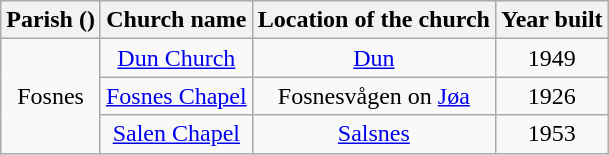<table class="wikitable" style="text-align:center">
<tr>
<th>Parish ()</th>
<th>Church name</th>
<th>Location of the church</th>
<th>Year built</th>
</tr>
<tr>
<td rowspan="3">Fosnes</td>
<td><a href='#'>Dun Church</a></td>
<td><a href='#'>Dun</a></td>
<td>1949</td>
</tr>
<tr>
<td><a href='#'>Fosnes Chapel</a></td>
<td>Fosnesvågen on <a href='#'>Jøa</a></td>
<td>1926</td>
</tr>
<tr>
<td><a href='#'>Salen Chapel</a></td>
<td><a href='#'>Salsnes</a></td>
<td>1953</td>
</tr>
</table>
